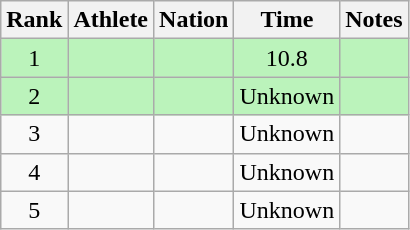<table class="wikitable sortable">
<tr>
<th>Rank</th>
<th>Athlete</th>
<th>Nation</th>
<th>Time</th>
<th>Notes</th>
</tr>
<tr style="background:#bbf3bb;">
<td align=center>1</td>
<td></td>
<td></td>
<td align=center>10.8</td>
<td align=center></td>
</tr>
<tr style="background:#bbf3bb;">
<td align=center>2</td>
<td></td>
<td></td>
<td align=center>Unknown</td>
<td align=center></td>
</tr>
<tr>
<td align=center>3</td>
<td></td>
<td></td>
<td align=center>Unknown</td>
<td></td>
</tr>
<tr>
<td align=center>4</td>
<td></td>
<td></td>
<td align=center>Unknown</td>
<td></td>
</tr>
<tr>
<td align=center>5</td>
<td></td>
<td></td>
<td align=center>Unknown</td>
<td></td>
</tr>
</table>
